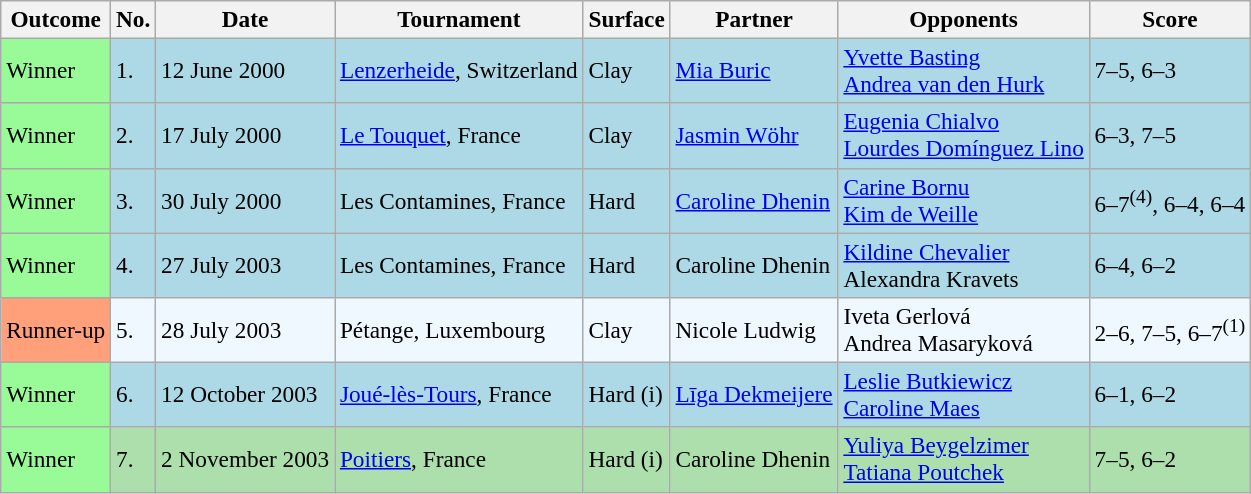<table class="wikitable" style="font-size:97%">
<tr>
<th>Outcome</th>
<th>No.</th>
<th>Date</th>
<th>Tournament</th>
<th>Surface</th>
<th>Partner</th>
<th>Opponents</th>
<th>Score</th>
</tr>
<tr style="background:lightblue;">
<td bgcolor="98FB98">Winner</td>
<td>1.</td>
<td>12 June 2000</td>
<td><a href='#'>Lenzerheide</a>, Switzerland</td>
<td>Clay</td>
<td> <a href='#'>Mia Buric</a></td>
<td> <a href='#'>Yvette Basting</a> <br>  <a href='#'>Andrea van den Hurk</a></td>
<td>7–5, 6–3</td>
</tr>
<tr style="background:lightblue;">
<td bgcolor="98FB98">Winner</td>
<td>2.</td>
<td>17 July 2000</td>
<td><a href='#'>Le Touquet</a>, France</td>
<td>Clay</td>
<td> <a href='#'>Jasmin Wöhr</a></td>
<td> <a href='#'>Eugenia Chialvo</a> <br>  <a href='#'>Lourdes Domínguez Lino</a></td>
<td>6–3, 7–5</td>
</tr>
<tr style="background:lightblue;">
<td bgcolor="#98FB98">Winner</td>
<td>3.</td>
<td>30 July 2000</td>
<td>Les Contamines, France</td>
<td>Hard</td>
<td> <a href='#'>Caroline Dhenin</a></td>
<td> <a href='#'>Carine Bornu</a> <br>  <a href='#'>Kim de Weille</a></td>
<td>6–7<sup>(4)</sup>, 6–4, 6–4</td>
</tr>
<tr style="background:lightblue;">
<td bgcolor="#98FB98">Winner</td>
<td>4.</td>
<td>27 July 2003</td>
<td>Les Contamines, France</td>
<td>Hard</td>
<td> Caroline Dhenin</td>
<td> <a href='#'>Kildine Chevalier</a> <br>  Alexandra Kravets</td>
<td>6–4, 6–2</td>
</tr>
<tr style="background:#f0f8ff;">
<td bgcolor="FFA07A">Runner-up</td>
<td>5.</td>
<td>28 July 2003</td>
<td>Pétange, Luxembourg</td>
<td>Clay</td>
<td> Nicole Ludwig</td>
<td> Iveta Gerlová <br>  Andrea Masaryková</td>
<td>2–6, 7–5, 6–7<sup>(1)</sup></td>
</tr>
<tr style="background:lightblue;">
<td style="background:#98fb98;">Winner</td>
<td>6.</td>
<td>12 October 2003</td>
<td><a href='#'>Joué-lès-Tours</a>, France</td>
<td>Hard (i)</td>
<td> <a href='#'>Līga Dekmeijere</a></td>
<td> <a href='#'>Leslie Butkiewicz</a> <br>  <a href='#'>Caroline Maes</a></td>
<td>6–1, 6–2</td>
</tr>
<tr style="background:#addfad;">
<td bgcolor="#98FB98">Winner</td>
<td>7.</td>
<td>2 November 2003</td>
<td><a href='#'>Poitiers</a>, France</td>
<td>Hard (i)</td>
<td> Caroline Dhenin</td>
<td> <a href='#'>Yuliya Beygelzimer</a> <br>  <a href='#'>Tatiana Poutchek</a></td>
<td>7–5, 6–2</td>
</tr>
</table>
